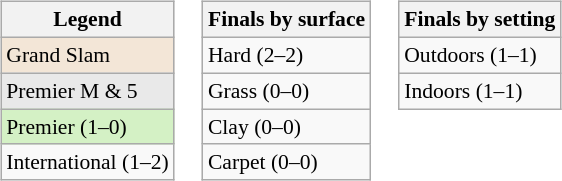<table>
<tr valign=top>
<td><br><table class="wikitable" style=font-size:90%>
<tr>
<th>Legend</th>
</tr>
<tr>
<td style="background:#f3e6d7;">Grand Slam</td>
</tr>
<tr>
<td style="background:#e9e9e9;">Premier M & 5</td>
</tr>
<tr>
<td style="background:#d4f1c5;">Premier (1–0)</td>
</tr>
<tr>
<td>International (1–2)</td>
</tr>
</table>
</td>
<td><br><table class="wikitable" style=font-size:90%>
<tr>
<th>Finals by surface</th>
</tr>
<tr>
<td>Hard (2–2)</td>
</tr>
<tr>
<td>Grass (0–0)</td>
</tr>
<tr>
<td>Clay (0–0)</td>
</tr>
<tr>
<td>Carpet (0–0)</td>
</tr>
</table>
</td>
<td><br><table class="wikitable" style=font-size:90%>
<tr>
<th>Finals by setting</th>
</tr>
<tr>
<td>Outdoors (1–1)</td>
</tr>
<tr>
<td>Indoors (1–1)</td>
</tr>
</table>
</td>
</tr>
</table>
